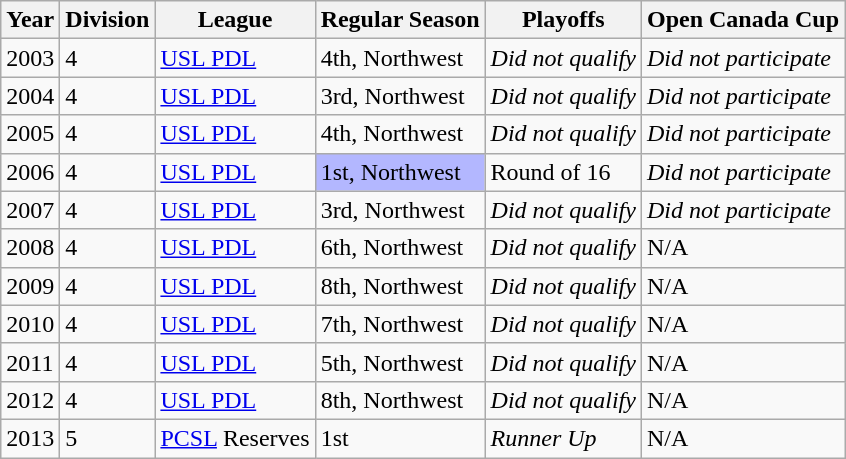<table class="wikitable">
<tr>
<th>Year</th>
<th>Division</th>
<th>League</th>
<th>Regular Season</th>
<th>Playoffs</th>
<th>Open Canada Cup</th>
</tr>
<tr>
<td>2003</td>
<td>4</td>
<td><a href='#'>USL PDL</a></td>
<td>4th, Northwest</td>
<td><em> Did not qualify</em></td>
<td><em> Did not participate</em></td>
</tr>
<tr>
<td>2004</td>
<td>4</td>
<td><a href='#'>USL PDL</a></td>
<td>3rd, Northwest</td>
<td><em> Did not qualify</em></td>
<td><em> Did not participate</em></td>
</tr>
<tr>
<td>2005</td>
<td>4</td>
<td><a href='#'>USL PDL</a></td>
<td>4th, Northwest</td>
<td><em> Did not qualify</em></td>
<td><em> Did not participate</em></td>
</tr>
<tr>
<td>2006</td>
<td>4</td>
<td><a href='#'>USL PDL</a></td>
<td bgcolor="B3B7FF">1st, Northwest</td>
<td>Round of 16</td>
<td><em>Did not participate</em></td>
</tr>
<tr>
<td>2007</td>
<td>4</td>
<td><a href='#'>USL PDL</a></td>
<td>3rd, Northwest</td>
<td><em> Did not qualify</em></td>
<td><em> Did not participate</em></td>
</tr>
<tr>
<td>2008</td>
<td>4</td>
<td><a href='#'>USL PDL</a></td>
<td>6th, Northwest</td>
<td><em> Did not qualify</em></td>
<td>N/A</td>
</tr>
<tr>
<td>2009</td>
<td>4</td>
<td><a href='#'>USL PDL</a></td>
<td>8th, Northwest</td>
<td><em> Did not qualify</em></td>
<td>N/A</td>
</tr>
<tr>
<td>2010</td>
<td>4</td>
<td><a href='#'>USL PDL</a></td>
<td>7th, Northwest</td>
<td><em> Did not qualify</em></td>
<td>N/A</td>
</tr>
<tr>
<td>2011</td>
<td>4</td>
<td><a href='#'>USL PDL</a></td>
<td>5th, Northwest</td>
<td><em> Did not qualify</em></td>
<td>N/A</td>
</tr>
<tr>
<td>2012</td>
<td>4</td>
<td><a href='#'>USL PDL</a></td>
<td>8th, Northwest</td>
<td><em>Did not qualify</em></td>
<td>N/A</td>
</tr>
<tr>
<td>2013</td>
<td>5</td>
<td><a href='#'>PCSL</a> Reserves</td>
<td>1st</td>
<td><em>Runner Up</em></td>
<td>N/A</td>
</tr>
</table>
